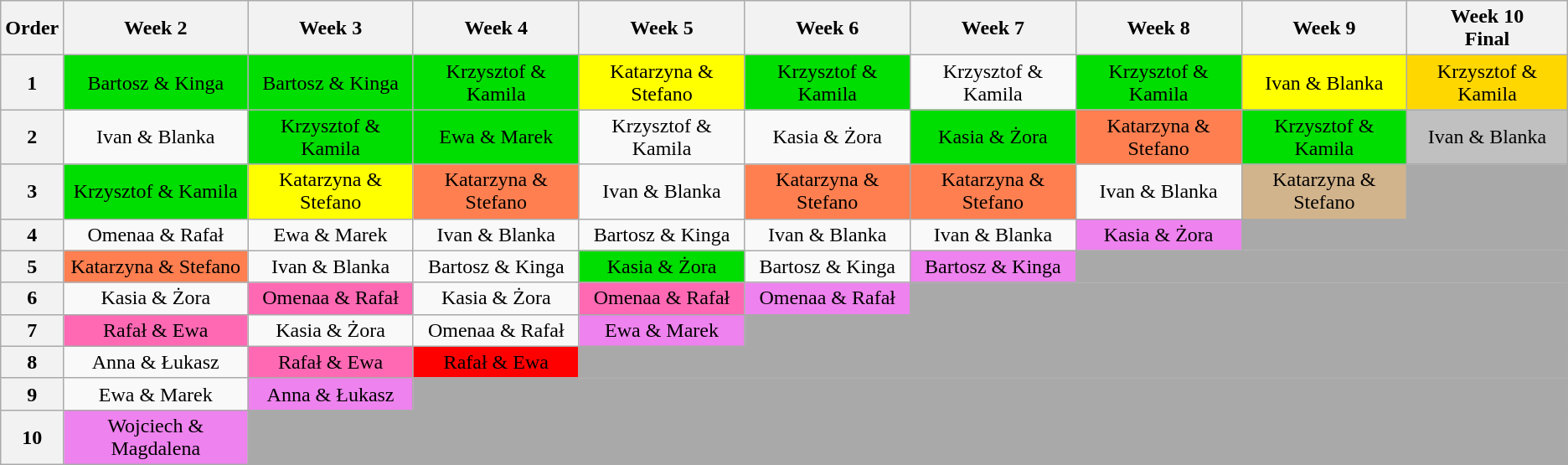<table class="wikitable" style="font-size:100%; text-align:center">
<tr>
<th>Order</th>
<th>Week 2</th>
<th>Week 3</th>
<th>Week 4</th>
<th>Week 5</th>
<th>Week 6</th>
<th>Week 7</th>
<th>Week 8</th>
<th>Week 9</th>
<th>Week 10<br>Final</th>
</tr>
<tr>
<th>1</th>
<td style="background:#00DD00;">Bartosz & Kinga</td>
<td style="background:#00DD00;">Bartosz & Kinga</td>
<td style="background:#00DD00;">Krzysztof & Kamila</td>
<td style="background:yellow;">Katarzyna & Stefano</td>
<td style="background:#00DD00;">Krzysztof & Kamila</td>
<td>Krzysztof & Kamila</td>
<td style="background:#00DD00;">Krzysztof & Kamila</td>
<td style="background:yellow;">Ivan & Blanka</td>
<td style="background:gold;">Krzysztof & Kamila</td>
</tr>
<tr>
<th>2</th>
<td>Ivan & Blanka</td>
<td style="background:#00DD00;">Krzysztof & Kamila</td>
<td style="background:#00DD00;">Ewa & Marek</td>
<td>Krzysztof & Kamila</td>
<td>Kasia & Żora</td>
<td style="background:#00DD00;">Kasia & Żora</td>
<td style="background:coral;">Katarzyna & Stefano</td>
<td style="background:#00DD00;">Krzysztof & Kamila</td>
<td style="background:silver;">Ivan & Blanka</td>
</tr>
<tr>
<th>3</th>
<td style="background:#00DD00;">Krzysztof & Kamila</td>
<td style="background:yellow;">Katarzyna & Stefano</td>
<td style="background:coral;">Katarzyna & Stefano</td>
<td>Ivan & Blanka</td>
<td style="background:coral;">Katarzyna & Stefano</td>
<td style="background:coral;">Katarzyna & Stefano</td>
<td>Ivan & Blanka</td>
<td style="background:tan;">Katarzyna & Stefano</td>
<td style="background:darkgray" colspan="1"></td>
</tr>
<tr>
<th>4</th>
<td>Omenaa & Rafał</td>
<td>Ewa & Marek</td>
<td>Ivan & Blanka</td>
<td>Bartosz & Kinga</td>
<td>Ivan & Blanka</td>
<td>Ivan & Blanka</td>
<td style="background:violet;">Kasia & Żora</td>
<td style="background:darkgray" colspan="2"></td>
</tr>
<tr>
<th>5</th>
<td style="background:coral;">Katarzyna & Stefano</td>
<td>Ivan & Blanka</td>
<td>Bartosz & Kinga</td>
<td style="background:#00DD00;">Kasia & Żora</td>
<td>Bartosz & Kinga</td>
<td style="background:violet;">Bartosz & Kinga</td>
<td style="background:darkgray" colspan="3"></td>
</tr>
<tr>
<th>6</th>
<td>Kasia & Żora</td>
<td style="background:hotpink;">Omenaa & Rafał</td>
<td>Kasia & Żora</td>
<td style="background:hotpink;">Omenaa & Rafał</td>
<td style="background:violet;">Omenaa & Rafał</td>
<td style="background:darkgray" colspan="4"></td>
</tr>
<tr>
<th>7</th>
<td style="background:hotpink;">Rafał & Ewa</td>
<td>Kasia & Żora</td>
<td>Omenaa & Rafał</td>
<td style="background:violet;">Ewa & Marek</td>
<td style="background:darkgray" colspan="5"></td>
</tr>
<tr>
<th>8</th>
<td>Anna & Łukasz</td>
<td style="background:hotpink;">Rafał & Ewa</td>
<td style="background:red;">Rafał & Ewa</td>
<td style="background:darkgray" colspan="6"></td>
</tr>
<tr>
<th>9</th>
<td>Ewa & Marek</td>
<td style="background:violet;">Anna & Łukasz</td>
<td style="background:darkgray" colspan="7"></td>
</tr>
<tr>
<th>10</th>
<td style="background:violet;">Wojciech & Magdalena</td>
<td style="background:darkgray" colspan="8"></td>
</tr>
</table>
